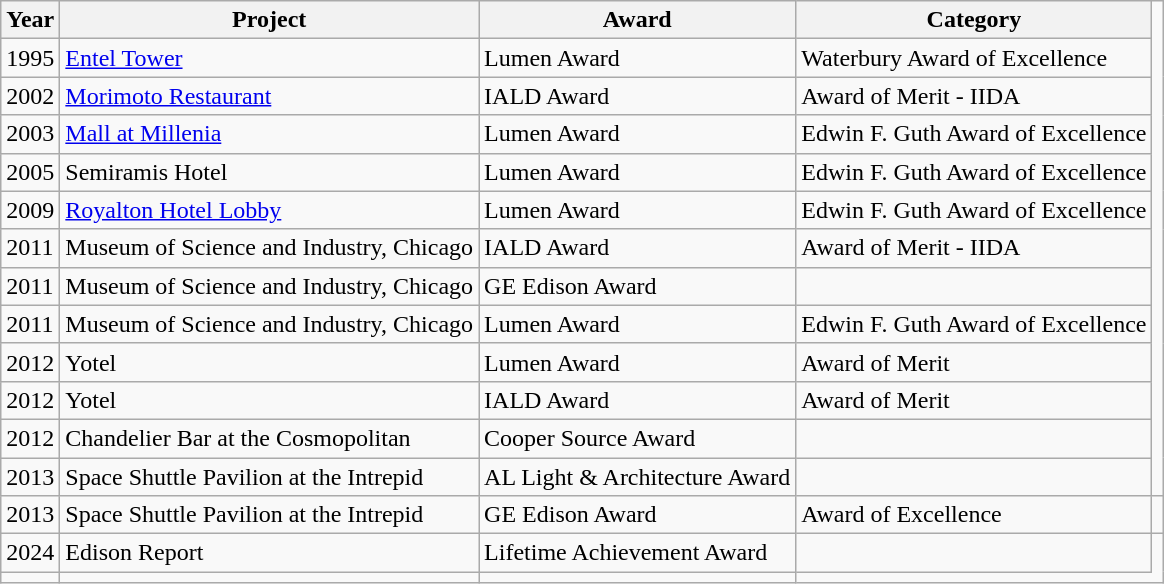<table class="wikitable">
<tr>
<th>Year</th>
<th>Project</th>
<th>Award</th>
<th>Category</th>
</tr>
<tr>
<td>1995</td>
<td><a href='#'>Entel Tower</a></td>
<td>Lumen Award</td>
<td>Waterbury Award of Excellence</td>
</tr>
<tr>
<td>2002</td>
<td><a href='#'>Morimoto Restaurant</a></td>
<td>IALD Award</td>
<td>Award of Merit - IIDA</td>
</tr>
<tr>
<td>2003</td>
<td><a href='#'>Mall at Millenia</a></td>
<td>Lumen Award</td>
<td>Edwin F. Guth Award of Excellence</td>
</tr>
<tr>
<td>2005</td>
<td>Semiramis Hotel</td>
<td>Lumen Award</td>
<td>Edwin F. Guth Award of Excellence</td>
</tr>
<tr>
<td>2009</td>
<td><a href='#'>Royalton Hotel Lobby</a></td>
<td>Lumen Award</td>
<td>Edwin F. Guth Award of Excellence</td>
</tr>
<tr>
<td>2011</td>
<td>Museum of Science and Industry, Chicago</td>
<td>IALD Award</td>
<td>Award of Merit - IIDA</td>
</tr>
<tr>
<td>2011</td>
<td>Museum of Science and Industry, Chicago</td>
<td>GE Edison Award</td>
<td></td>
</tr>
<tr>
<td>2011</td>
<td>Museum of Science and Industry, Chicago</td>
<td>Lumen Award</td>
<td>Edwin F. Guth Award of Excellence</td>
</tr>
<tr>
<td>2012</td>
<td>Yotel</td>
<td>Lumen Award</td>
<td>Award of Merit</td>
</tr>
<tr>
<td>2012</td>
<td>Yotel</td>
<td>IALD Award</td>
<td>Award of Merit</td>
</tr>
<tr>
<td>2012</td>
<td>Chandelier Bar at the Cosmopolitan</td>
<td>Cooper Source Award</td>
<td></td>
</tr>
<tr>
<td>2013</td>
<td>Space Shuttle Pavilion at the Intrepid</td>
<td>AL Light & Architecture Award</td>
<td></td>
</tr>
<tr>
<td>2013</td>
<td>Space Shuttle Pavilion at the Intrepid</td>
<td>GE Edison Award</td>
<td>Award of Excellence</td>
<td></td>
</tr>
<tr>
<td>2024</td>
<td>Edison Report</td>
<td>Lifetime Achievement Award</td>
<td></td>
</tr>
<tr>
<td></td>
<td></td>
<td></td>
</tr>
</table>
